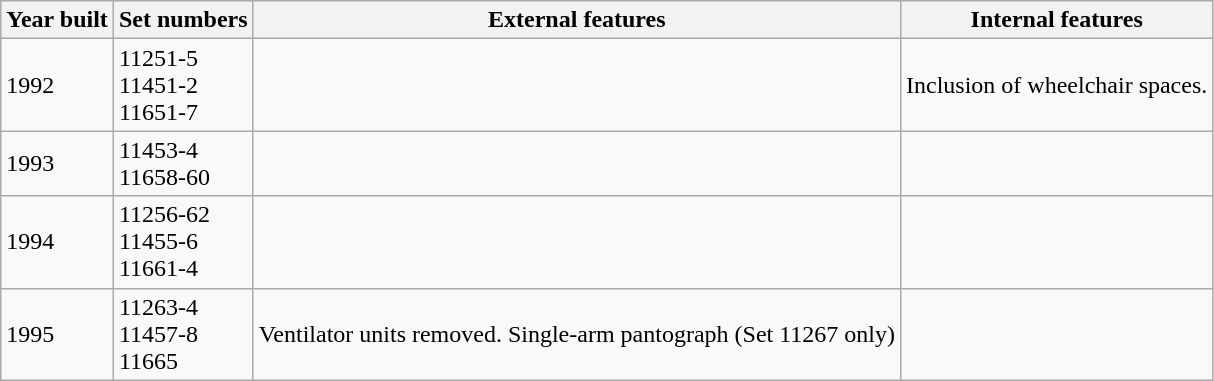<table class="wikitable">
<tr>
<th>Year built</th>
<th>Set numbers</th>
<th>External features</th>
<th>Internal features</th>
</tr>
<tr>
<td>1992</td>
<td>11251-5<br>11451-2<br>11651-7</td>
<td> </td>
<td>Inclusion of wheelchair spaces.</td>
</tr>
<tr>
<td>1993</td>
<td>11453-4<br>11658-60</td>
<td> </td>
<td> </td>
</tr>
<tr>
<td>1994</td>
<td>11256-62<br>11455-6<br>11661-4</td>
<td> </td>
<td> </td>
</tr>
<tr>
<td>1995</td>
<td>11263-4<br>11457-8<br>11665</td>
<td>Ventilator units removed. Single-arm pantograph (Set 11267 only)</td>
<td> </td>
</tr>
</table>
